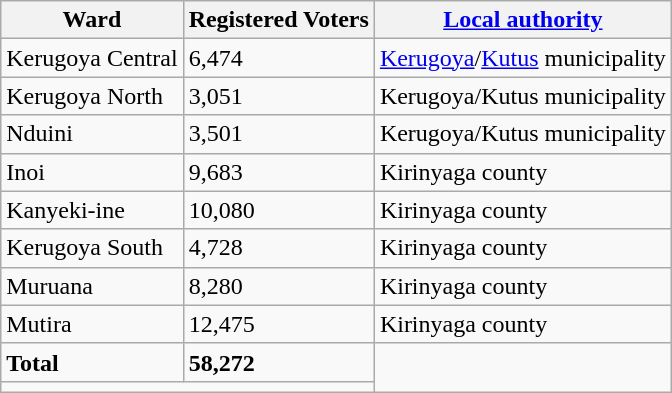<table class="wikitable">
<tr>
<th>Ward</th>
<th>Registered Voters</th>
<th><a href='#'>Local authority</a></th>
</tr>
<tr>
<td>Kerugoya Central</td>
<td>6,474</td>
<td><a href='#'>Kerugoya</a>/<a href='#'>Kutus</a> municipality</td>
</tr>
<tr>
<td>Kerugoya North</td>
<td>3,051</td>
<td>Kerugoya/Kutus municipality</td>
</tr>
<tr>
<td>Nduini</td>
<td>3,501</td>
<td>Kerugoya/Kutus municipality</td>
</tr>
<tr>
<td>Inoi</td>
<td>9,683</td>
<td>Kirinyaga county</td>
</tr>
<tr>
<td>Kanyeki-ine</td>
<td>10,080</td>
<td>Kirinyaga county</td>
</tr>
<tr>
<td>Kerugoya South</td>
<td>4,728</td>
<td>Kirinyaga county</td>
</tr>
<tr>
<td>Muruana</td>
<td>8,280</td>
<td>Kirinyaga county</td>
</tr>
<tr>
<td>Mutira</td>
<td>12,475</td>
<td>Kirinyaga county</td>
</tr>
<tr>
<td><strong>Total</strong></td>
<td><strong>58,272</strong></td>
</tr>
<tr>
<td colspan="2"></td>
</tr>
</table>
